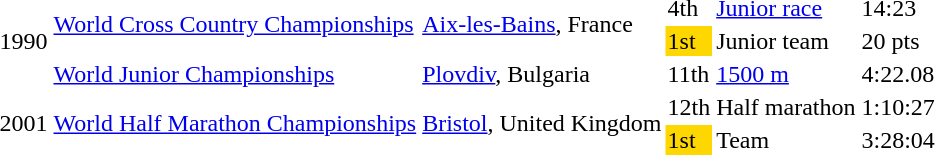<table>
<tr>
<td rowspan=3>1990</td>
<td rowspan=2><a href='#'>World Cross Country Championships</a></td>
<td rowspan=2><a href='#'>Aix-les-Bains</a>, France</td>
<td>4th</td>
<td><a href='#'>Junior race</a></td>
<td>14:23</td>
</tr>
<tr>
<td bgcolor=gold>1st</td>
<td>Junior team</td>
<td>20 pts</td>
</tr>
<tr>
<td><a href='#'>World Junior Championships</a></td>
<td><a href='#'>Plovdiv</a>, Bulgaria</td>
<td>11th</td>
<td><a href='#'>1500 m</a></td>
<td>4:22.08</td>
</tr>
<tr>
<td rowspan=2>2001</td>
<td rowspan=2><a href='#'>World Half Marathon Championships</a></td>
<td rowspan=2><a href='#'>Bristol</a>, United Kingdom</td>
<td>12th</td>
<td>Half marathon</td>
<td>1:10:27</td>
</tr>
<tr>
<td bgcolor=gold>1st</td>
<td>Team</td>
<td>3:28:04</td>
</tr>
</table>
